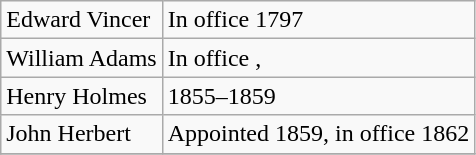<table class="wikitable">
<tr>
<td>Edward Vincer</td>
<td>In office 1797</td>
</tr>
<tr>
<td>William Adams</td>
<td>In office , </td>
</tr>
<tr>
<td>Henry Holmes</td>
<td>1855–1859</td>
</tr>
<tr>
<td>John Herbert</td>
<td>Appointed 1859, in office 1862</td>
</tr>
<tr>
</tr>
</table>
